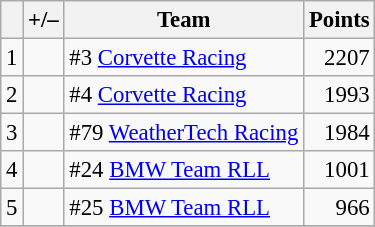<table class="wikitable" style="font-size: 95%;">
<tr>
<th scope="col"></th>
<th scope="col">+/–</th>
<th scope="col">Team</th>
<th scope="col">Points</th>
</tr>
<tr>
<td align=center>1</td>
<td align="left"></td>
<td> #3 <a href='#'>Corvette Racing</a></td>
<td align=right>2207</td>
</tr>
<tr>
<td align=center>2</td>
<td align="left"></td>
<td> #4 <a href='#'>Corvette Racing</a></td>
<td align=right>1993</td>
</tr>
<tr>
<td align=center>3</td>
<td align="left"></td>
<td> #79 <a href='#'>WeatherTech Racing</a></td>
<td align=right>1984</td>
</tr>
<tr>
<td align=center>4</td>
<td align="left"></td>
<td> #24 <a href='#'>BMW Team RLL</a></td>
<td align=right>1001</td>
</tr>
<tr>
<td align=center>5</td>
<td align="left"></td>
<td> #25 <a href='#'>BMW Team RLL</a></td>
<td align=right>966</td>
</tr>
<tr>
</tr>
</table>
